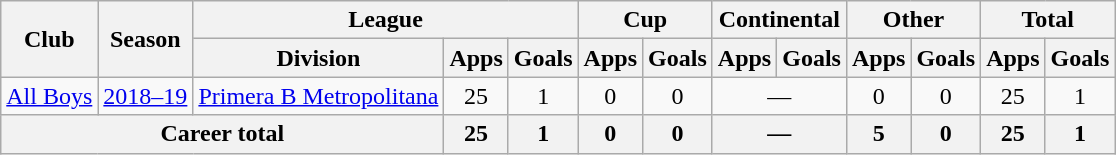<table class="wikitable" style="text-align:center">
<tr>
<th rowspan="2">Club</th>
<th rowspan="2">Season</th>
<th colspan="3">League</th>
<th colspan="2">Cup</th>
<th colspan="2">Continental</th>
<th colspan="2">Other</th>
<th colspan="2">Total</th>
</tr>
<tr>
<th>Division</th>
<th>Apps</th>
<th>Goals</th>
<th>Apps</th>
<th>Goals</th>
<th>Apps</th>
<th>Goals</th>
<th>Apps</th>
<th>Goals</th>
<th>Apps</th>
<th>Goals</th>
</tr>
<tr>
<td rowspan="1"><a href='#'>All Boys</a></td>
<td><a href='#'>2018–19</a></td>
<td rowspan="1"><a href='#'>Primera B Metropolitana</a></td>
<td>25</td>
<td>1</td>
<td>0</td>
<td>0</td>
<td colspan="2">—</td>
<td>0</td>
<td>0</td>
<td>25</td>
<td>1</td>
</tr>
<tr>
<th colspan="3">Career total</th>
<th>25</th>
<th>1</th>
<th>0</th>
<th>0</th>
<th colspan="2">—</th>
<th>5</th>
<th>0</th>
<th>25</th>
<th>1</th>
</tr>
</table>
